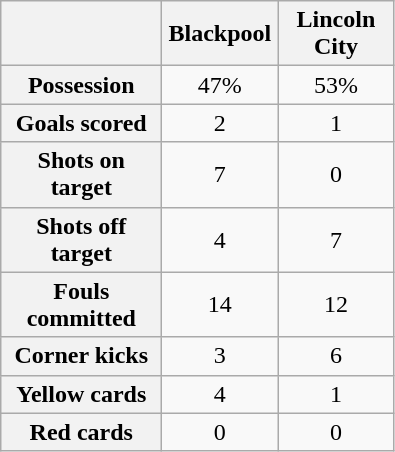<table class="wikitable plainrowheaders" style="text-align: center">
<tr>
<th scope="col" width=100></th>
<th scope="col" width=70>Blackpool</th>
<th scope="col" width=70>Lincoln City</th>
</tr>
<tr>
<th scope="row">Possession</th>
<td>47%</td>
<td>53%</td>
</tr>
<tr>
<th scope="row">Goals scored</th>
<td>2</td>
<td>1</td>
</tr>
<tr>
<th scope="row">Shots on target</th>
<td>7</td>
<td>0</td>
</tr>
<tr>
<th scope="row">Shots off target</th>
<td>4</td>
<td>7</td>
</tr>
<tr>
<th scope="row">Fouls committed</th>
<td>14</td>
<td>12</td>
</tr>
<tr>
<th scope="row">Corner kicks</th>
<td>3</td>
<td>6</td>
</tr>
<tr>
<th scope="row">Yellow cards</th>
<td>4</td>
<td>1</td>
</tr>
<tr>
<th scope="row">Red cards</th>
<td>0</td>
<td>0</td>
</tr>
</table>
